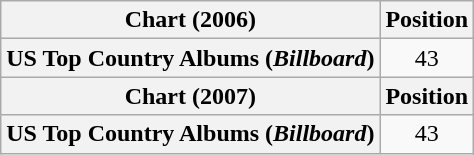<table class="wikitable plainrowheaders" style="text-align:center">
<tr>
<th scope="col">Chart (2006)</th>
<th scope="col">Position</th>
</tr>
<tr>
<th scope="row">US Top Country Albums (<em>Billboard</em>)</th>
<td>43</td>
</tr>
<tr>
<th scope="col">Chart (2007)</th>
<th scope="col">Position</th>
</tr>
<tr>
<th scope="row">US Top Country Albums (<em>Billboard</em>)</th>
<td>43</td>
</tr>
</table>
